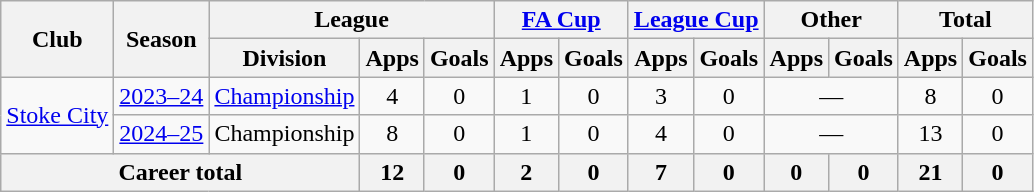<table class="wikitable" style="text-align: center;">
<tr>
<th rowspan="2">Club</th>
<th rowspan="2">Season</th>
<th colspan="3">League</th>
<th colspan="2"><a href='#'>FA Cup</a></th>
<th colspan="2"><a href='#'>League Cup</a></th>
<th colspan="2">Other</th>
<th colspan="2">Total</th>
</tr>
<tr>
<th>Division</th>
<th>Apps</th>
<th>Goals</th>
<th>Apps</th>
<th>Goals</th>
<th>Apps</th>
<th>Goals</th>
<th>Apps</th>
<th>Goals</th>
<th>Apps</th>
<th>Goals</th>
</tr>
<tr>
<td rowspan=2><a href='#'>Stoke City</a></td>
<td><a href='#'>2023–24</a></td>
<td><a href='#'>Championship</a></td>
<td>4</td>
<td>0</td>
<td>1</td>
<td>0</td>
<td>3</td>
<td>0</td>
<td colspan=2>—</td>
<td>8</td>
<td>0</td>
</tr>
<tr>
<td><a href='#'>2024–25</a></td>
<td>Championship</td>
<td>8</td>
<td>0</td>
<td>1</td>
<td>0</td>
<td>4</td>
<td>0</td>
<td colspan=2>—</td>
<td>13</td>
<td>0</td>
</tr>
<tr>
<th colspan="3">Career total</th>
<th>12</th>
<th>0</th>
<th>2</th>
<th>0</th>
<th>7</th>
<th>0</th>
<th>0</th>
<th>0</th>
<th>21</th>
<th>0</th>
</tr>
</table>
